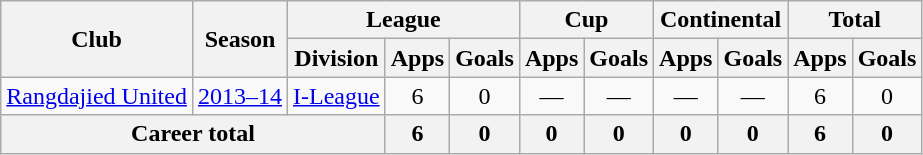<table class=wikitable style=text-align:center>
<tr>
<th rowspan=2>Club</th>
<th rowspan=2>Season</th>
<th colspan=3>League</th>
<th colspan=2>Cup</th>
<th colspan=2>Continental</th>
<th colspan=2>Total</th>
</tr>
<tr>
<th>Division</th>
<th>Apps</th>
<th>Goals</th>
<th>Apps</th>
<th>Goals</th>
<th>Apps</th>
<th>Goals</th>
<th>Apps</th>
<th>Goals</th>
</tr>
<tr>
<td rowspan=1><a href='#'>Rangdajied United</a></td>
<td><a href='#'>2013–14</a></td>
<td><a href='#'>I-League</a></td>
<td>6</td>
<td>0</td>
<td>—</td>
<td>—</td>
<td>—</td>
<td>—</td>
<td>6</td>
<td>0</td>
</tr>
<tr>
<th colspan=3>Career total</th>
<th>6</th>
<th>0</th>
<th>0</th>
<th>0</th>
<th>0</th>
<th>0</th>
<th>6</th>
<th>0</th>
</tr>
</table>
